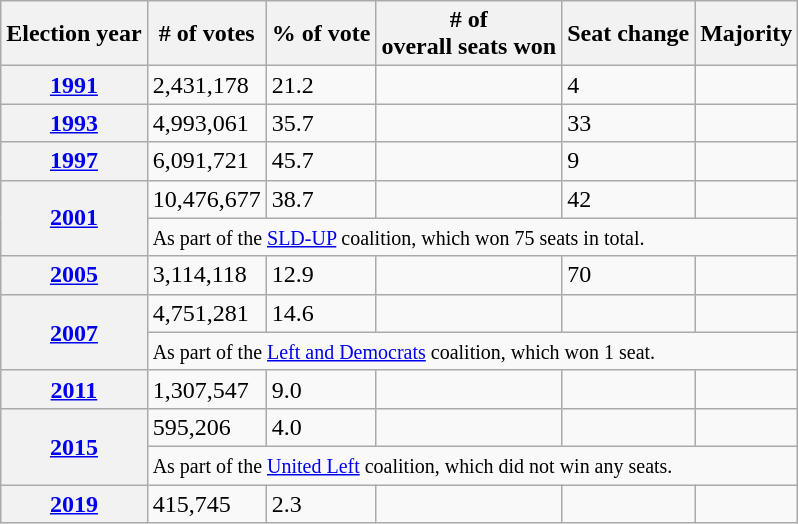<table class=wikitable>
<tr>
<th>Election year</th>
<th># of votes</th>
<th>% of vote</th>
<th># of<br>overall seats won</th>
<th>Seat change</th>
<th>Majority</th>
</tr>
<tr>
<th><a href='#'>1991</a></th>
<td>2,431,178</td>
<td>21.2</td>
<td></td>
<td> 4</td>
<td></td>
</tr>
<tr>
<th><a href='#'>1993</a></th>
<td>4,993,061</td>
<td>35.7</td>
<td></td>
<td> 33</td>
<td></td>
</tr>
<tr>
<th><a href='#'>1997</a></th>
<td>6,091,721</td>
<td>45.7</td>
<td></td>
<td> 9</td>
<td></td>
</tr>
<tr>
<th rowspan=2><a href='#'>2001</a></th>
<td>10,476,677</td>
<td>38.7</td>
<td></td>
<td> 42</td>
<td></td>
</tr>
<tr>
<td colspan="7"><small>As part of the <a href='#'>SLD-UP</a> coalition, which won 75 seats in total.</small></td>
</tr>
<tr>
<th><a href='#'>2005</a></th>
<td>3,114,118</td>
<td>12.9</td>
<td></td>
<td> 70</td>
<td></td>
</tr>
<tr>
<th rowspan=2><a href='#'>2007</a></th>
<td>4,751,281</td>
<td>14.6</td>
<td></td>
<td></td>
<td></td>
</tr>
<tr>
<td colspan="7"><small>As part of the <a href='#'>Left and Democrats</a> coalition, which won 1 seat.</small></td>
</tr>
<tr>
<th><a href='#'>2011</a></th>
<td>1,307,547</td>
<td>9.0</td>
<td></td>
<td></td>
<td></td>
</tr>
<tr>
<th rowspan=2><a href='#'>2015</a></th>
<td>595,206</td>
<td>4.0</td>
<td></td>
<td></td>
<td></td>
</tr>
<tr>
<td colspan="7"><small>As part of the <a href='#'>United Left</a> coalition, which did not win any seats.</small></td>
</tr>
<tr>
<th><a href='#'>2019</a></th>
<td>415,745</td>
<td>2.3</td>
<td></td>
<td></td>
<td></td>
</tr>
</table>
